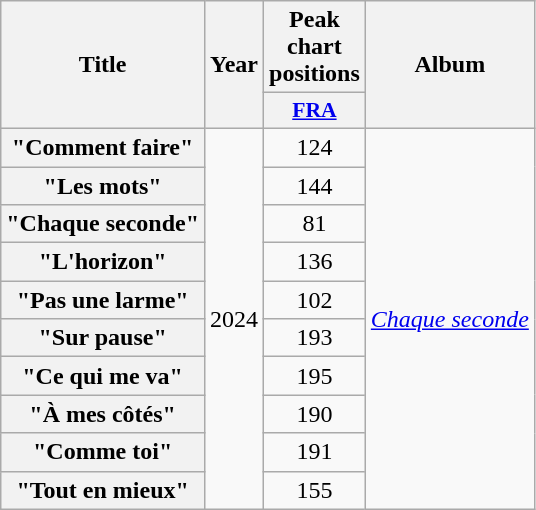<table class="wikitable plainrowheaders" style="text-align:center;">
<tr>
<th scope="col" rowspan="2">Title</th>
<th scope="col" rowspan="2">Year</th>
<th scope="col" colspan="1">Peak chart positions</th>
<th scope="col" rowspan="2">Album</th>
</tr>
<tr>
<th scope="col" style="width:2.5em;font-size:90%;"><a href='#'>FRA</a><br></th>
</tr>
<tr>
<th scope="row">"Comment faire"</th>
<td rowspan="10">2024</td>
<td>124</td>
<td rowspan="10"><em><a href='#'>Chaque seconde</a></em></td>
</tr>
<tr>
<th scope="row">"Les mots"</th>
<td>144</td>
</tr>
<tr>
<th scope="row">"Chaque seconde"</th>
<td>81</td>
</tr>
<tr>
<th scope="row">"L'horizon"</th>
<td>136</td>
</tr>
<tr>
<th scope="row">"Pas une larme" <br></th>
<td>102</td>
</tr>
<tr>
<th scope="row">"Sur pause"</th>
<td>193</td>
</tr>
<tr>
<th scope="row">"Ce qui me va"</th>
<td>195</td>
</tr>
<tr>
<th scope="row">"À mes côtés"</th>
<td>190</td>
</tr>
<tr>
<th scope="row">"Comme toi"</th>
<td>191</td>
</tr>
<tr>
<th scope="row">"Tout en mieux"</th>
<td>155</td>
</tr>
</table>
